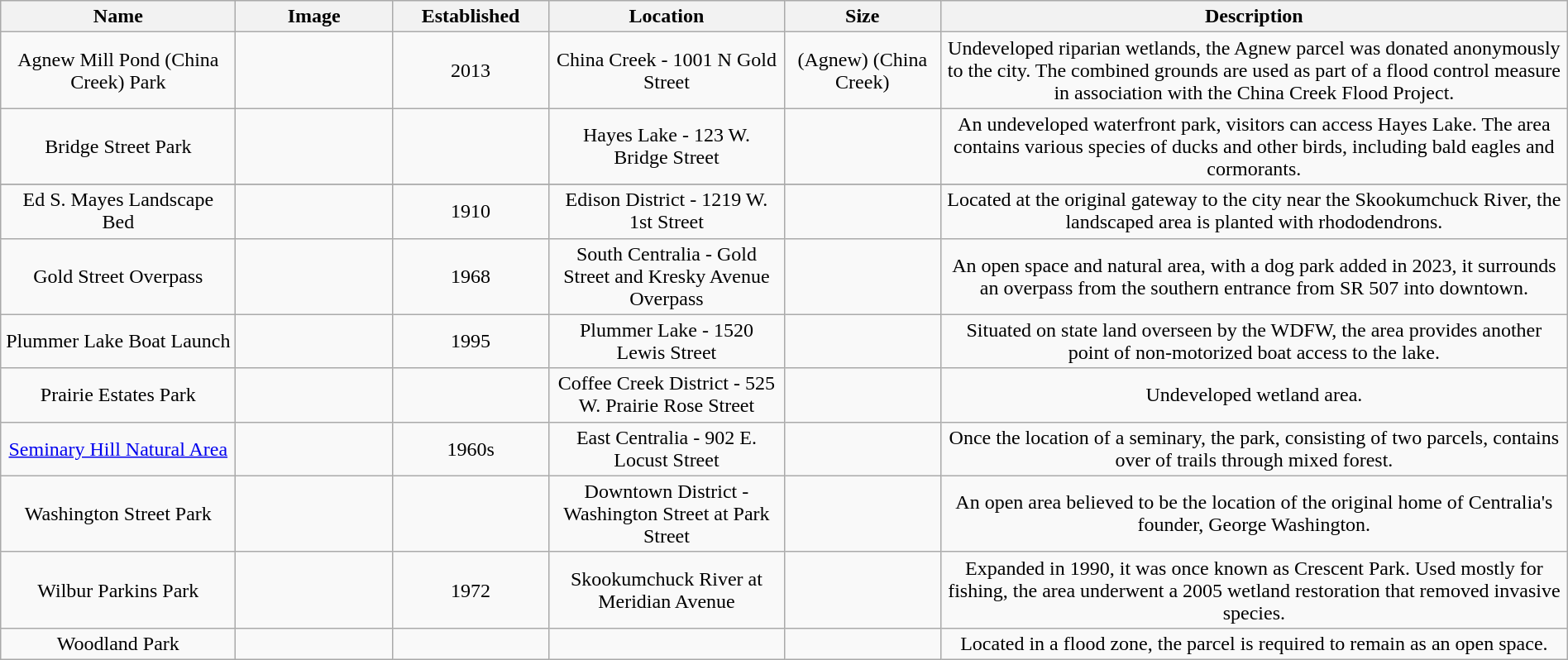<table class="wikitable sortable" style="text-align:center; width:100%">
<tr>
<th width=15%>Name</th>
<th width=10% class = "unsortable">Image</th>
<th>Established</th>
<th width=15%>Location</th>
<th width=10%>Size</th>
<th width=40% class = "unsortable">Description</th>
</tr>
<tr>
<td>Agnew Mill Pond (China Creek) Park</td>
<td></td>
<td>2013</td>
<td>China Creek - 1001 N Gold Street</td>
<td> (Agnew)  (China Creek)</td>
<td>Undeveloped riparian wetlands, the Agnew parcel was donated anonymously to the city. The combined grounds are used as part of a flood control measure in association with the China Creek Flood Project.</td>
</tr>
<tr>
<td>Bridge Street Park</td>
<td></td>
<td></td>
<td>Hayes Lake - 123 W. Bridge Street</td>
<td></td>
<td>An undeveloped waterfront park, visitors can access Hayes Lake. The area contains various species of ducks and other birds, including bald eagles and cormorants.</td>
</tr>
<tr>
</tr>
<tr>
<td>Ed S. Mayes Landscape Bed</td>
<td></td>
<td>1910</td>
<td>Edison District - 1219 W. 1st Street</td>
<td></td>
<td>Located at the original gateway to the city near the Skookumchuck River, the landscaped area is planted with rhododendrons.</td>
</tr>
<tr>
<td>Gold Street Overpass</td>
<td></td>
<td>1968</td>
<td>South Centralia - Gold Street and Kresky Avenue Overpass</td>
<td></td>
<td>An open space and natural area, with a dog park added in 2023, it surrounds an overpass from the southern entrance from SR 507 into downtown.</td>
</tr>
<tr>
<td>Plummer Lake Boat Launch</td>
<td></td>
<td>1995</td>
<td>Plummer Lake - 1520 Lewis Street</td>
<td></td>
<td>Situated on state land overseen by the WDFW, the area provides another point of non-motorized boat access to the lake.</td>
</tr>
<tr>
<td>Prairie Estates Park</td>
<td></td>
<td></td>
<td>Coffee Creek District - 525 W. Prairie Rose Street</td>
<td></td>
<td>Undeveloped wetland area.</td>
</tr>
<tr>
<td><a href='#'>Seminary Hill Natural Area</a></td>
<td></td>
<td>1960s</td>
<td>East Centralia - 902 E. Locust Street</td>
<td></td>
<td>Once the location of a seminary, the park, consisting of two parcels, contains over  of trails through mixed forest.</td>
</tr>
<tr>
<td>Washington Street Park</td>
<td></td>
<td></td>
<td>Downtown District - Washington Street at Park Street</td>
<td></td>
<td>An open area believed to be the location of the original home of Centralia's founder, George Washington.</td>
</tr>
<tr>
<td>Wilbur Parkins Park</td>
<td></td>
<td>1972</td>
<td>Skookumchuck River at Meridian Avenue</td>
<td></td>
<td>Expanded in 1990, it was once known as Crescent Park. Used mostly for fishing, the area underwent a 2005 wetland restoration that removed invasive species.</td>
</tr>
<tr>
<td>Woodland Park</td>
<td></td>
<td></td>
<td></td>
<td></td>
<td>Located in a flood zone, the parcel is required to remain as an open space.</td>
</tr>
</table>
